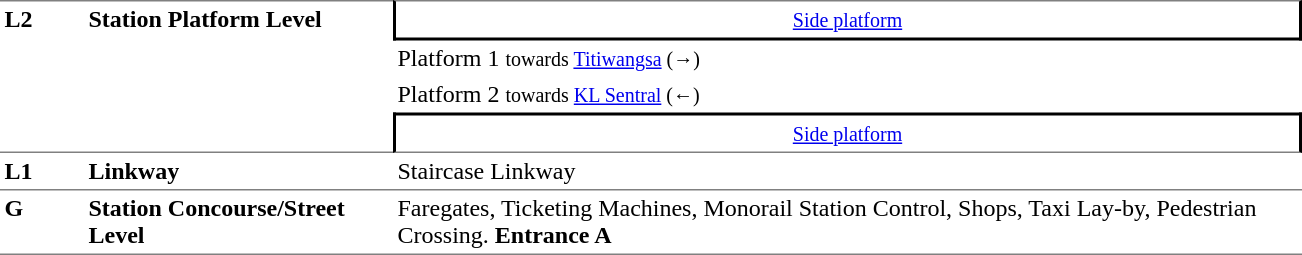<table border="0" cellspacing="0" cellpadding="3" table>
<tr>
<td rowspan="4" style="border-top:solid 1px gray; border-bottom:solid 1px gray; width:50px; vertical-align:top;"><strong>L2</strong></td>
<td rowspan="4" style="border-top:solid 1px gray; border-bottom:solid 1px gray; width:200px; vertical-align:top;"><strong>Station Platform Level</strong></td>
<td style="border-top:solid 1px gray; border-right:solid 2px black; border-left:solid 2px black; border-bottom:solid 2px black;text-align:center;"><small><a href='#'>Side platform</a></small></td>
</tr>
<tr>
<td width="600">Platform 1   <small> towards  <a href='#'>Titiwangsa</a> (→)</small></td>
</tr>
<tr>
<td width="600">Platform 2   <small> towards  <a href='#'>KL Sentral</a> (←)</small></td>
</tr>
<tr>
<td style="border-top:solid 2px black; border-right:solid 2px black; border-left:solid 2px black; border-bottom:solid 1px gray;text-align:center;"><small><a href='#'>Side platform</a></small></td>
</tr>
<tr style="vertical-align:top;">
<td rowspan="1" style="border-bottom:solid 1px gray; "><strong>L1</strong></td>
<td style="width:100px; border-bottom:solid 1px gray; "><strong>Linkway</strong></td>
<td style="width:400px; border-bottom:solid 1px gray; ">Staircase Linkway</td>
</tr>
<tr style="vertical-align:top;">
<td rowspan="2" style="border-bottom:solid 1px gray; "><strong>G</strong></td>
<td style="width:200px; border-bottom:solid 1px gray; "><strong>Station Concourse/Street Level</strong></td>
<td style="width:400px; border-bottom:solid 1px gray; ">Faregates, Ticketing Machines, Monorail Station Control, Shops, Taxi Lay-by, Pedestrian Crossing. <strong>Entrance A</strong></td>
</tr>
</table>
